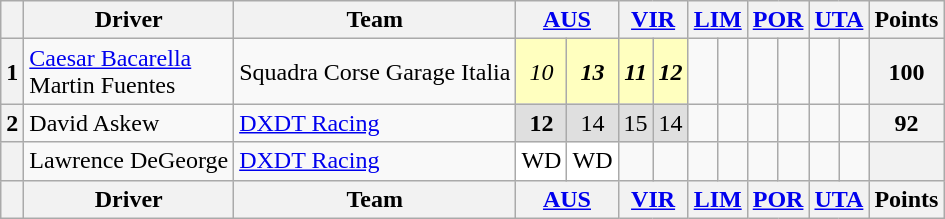<table class="wikitable" style="text-align:center">
<tr valign="top">
<th valign=middle></th>
<th valign=middle>Driver</th>
<th valign=middle>Team</th>
<th colspan=2><a href='#'>AUS</a></th>
<th colspan=2><a href='#'>VIR</a></th>
<th colspan=2><a href='#'>LIM</a></th>
<th colspan=2><a href='#'>POR</a></th>
<th colspan=2><a href='#'>UTA</a></th>
<th valign=middle>Points</th>
</tr>
<tr>
<th>1</th>
<td align=left> <a href='#'>Caesar Bacarella</a><br> Martin Fuentes</td>
<td align=left> Squadra Corse Garage Italia</td>
<td style="background:#FFFFBF;"><em>10</em></td>
<td style="background:#FFFFBF;"><strong><em>13</em></strong></td>
<td style="background:#FFFFBF;"><strong><em>11</em></strong></td>
<td style="background:#FFFFBF;"><strong><em>12</em></strong></td>
<td></td>
<td></td>
<td></td>
<td></td>
<td></td>
<td></td>
<th>100</th>
</tr>
<tr>
<th>2</th>
<td align=left> David Askew</td>
<td align=left> <a href='#'>DXDT Racing</a></td>
<td style="background:#DFDFDF;"><strong>12</strong></td>
<td style="background:#DFDFDF;">14</td>
<td style="background:#DFDFDF;">15</td>
<td style="background:#DFDFDF;">14</td>
<td></td>
<td></td>
<td></td>
<td></td>
<td></td>
<td></td>
<th>92</th>
</tr>
<tr>
<th></th>
<td align=left> Lawrence DeGeorge</td>
<td align=left> <a href='#'>DXDT Racing</a></td>
<td style="background:#FFFFFF;">WD</td>
<td style="background:#FFFFFF;">WD</td>
<td></td>
<td></td>
<td></td>
<td></td>
<td></td>
<td></td>
<td></td>
<td></td>
<th></th>
</tr>
<tr valign="top">
<th valign=middle></th>
<th valign=middle>Driver</th>
<th valign=middle>Team</th>
<th colspan=2><a href='#'>AUS</a></th>
<th colspan=2><a href='#'>VIR</a></th>
<th colspan=2><a href='#'>LIM</a></th>
<th colspan=2><a href='#'>POR</a></th>
<th colspan=2><a href='#'>UTA</a></th>
<th valign=middle>Points</th>
</tr>
</table>
